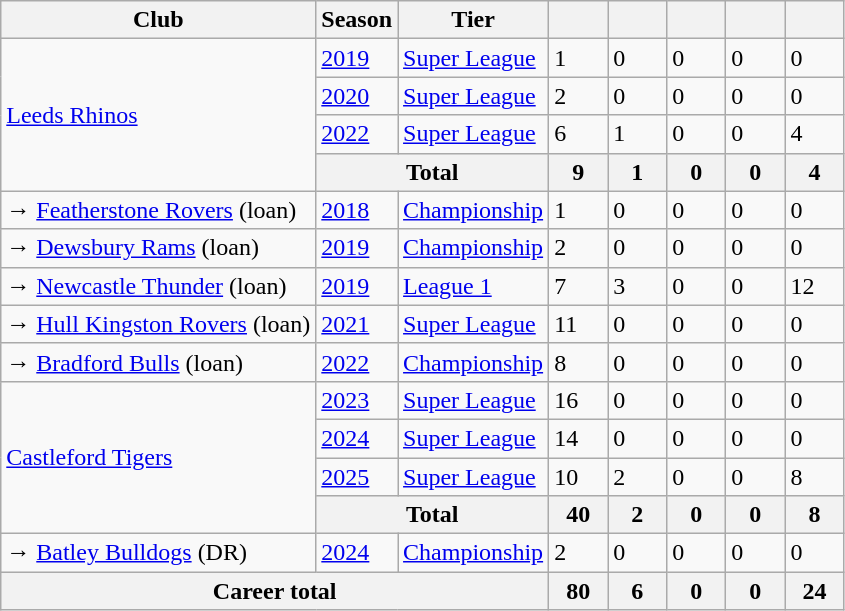<table class="wikitable defaultcenter">
<tr>
<th>Club</th>
<th>Season</th>
<th>Tier</th>
<th style="width:2em;"></th>
<th style="width:2em;"></th>
<th style="width:2em;"></th>
<th style="width:2em;"></th>
<th style="width:2em;"></th>
</tr>
<tr>
<td rowspan="4" style="text-align:left;"> <a href='#'>Leeds Rhinos</a></td>
<td><a href='#'>2019</a></td>
<td><a href='#'>Super League</a></td>
<td>1</td>
<td>0</td>
<td>0</td>
<td>0</td>
<td>0</td>
</tr>
<tr>
<td><a href='#'>2020</a></td>
<td><a href='#'>Super League</a></td>
<td>2</td>
<td>0</td>
<td>0</td>
<td>0</td>
<td>0</td>
</tr>
<tr>
<td><a href='#'>2022</a></td>
<td><a href='#'>Super League</a></td>
<td>6</td>
<td>1</td>
<td>0</td>
<td>0</td>
<td>4</td>
</tr>
<tr>
<th colspan="2">Total</th>
<th>9</th>
<th>1</th>
<th>0</th>
<th>0</th>
<th>4</th>
</tr>
<tr>
<td style="text-align:left;">→  <a href='#'>Featherstone Rovers</a> (loan)</td>
<td><a href='#'>2018</a></td>
<td><a href='#'>Championship</a></td>
<td>1</td>
<td>0</td>
<td>0</td>
<td>0</td>
<td>0</td>
</tr>
<tr>
<td style="text-align:left;">→  <a href='#'>Dewsbury Rams</a> (loan)</td>
<td><a href='#'>2019</a></td>
<td><a href='#'>Championship</a></td>
<td>2</td>
<td>0</td>
<td>0</td>
<td>0</td>
<td>0</td>
</tr>
<tr>
<td style="text-align:left;">→  <a href='#'>Newcastle Thunder</a> (loan)</td>
<td><a href='#'>2019</a></td>
<td><a href='#'>League 1</a></td>
<td>7</td>
<td>3</td>
<td>0</td>
<td>0</td>
<td>12</td>
</tr>
<tr>
<td style="text-align:left;">→  <a href='#'>Hull Kingston Rovers</a> (loan)</td>
<td><a href='#'>2021</a></td>
<td><a href='#'>Super League</a></td>
<td>11</td>
<td>0</td>
<td>0</td>
<td>0</td>
<td>0</td>
</tr>
<tr>
<td style="text-align:left;">→  <a href='#'>Bradford Bulls</a> (loan)</td>
<td><a href='#'>2022</a></td>
<td><a href='#'>Championship</a></td>
<td>8</td>
<td>0</td>
<td>0</td>
<td>0</td>
<td>0</td>
</tr>
<tr>
<td rowspan="4" style="text-align:left;"> <a href='#'>Castleford Tigers</a></td>
<td><a href='#'>2023</a></td>
<td><a href='#'>Super League</a></td>
<td>16</td>
<td>0</td>
<td>0</td>
<td>0</td>
<td>0</td>
</tr>
<tr>
<td><a href='#'>2024</a></td>
<td><a href='#'>Super League</a></td>
<td>14</td>
<td>0</td>
<td>0</td>
<td>0</td>
<td>0</td>
</tr>
<tr>
<td><a href='#'>2025</a></td>
<td><a href='#'>Super League</a></td>
<td>10</td>
<td>2</td>
<td>0</td>
<td>0</td>
<td>8</td>
</tr>
<tr>
<th colspan="2">Total</th>
<th>40</th>
<th>2</th>
<th>0</th>
<th>0</th>
<th>8</th>
</tr>
<tr>
<td style="text-align:left;">→  <a href='#'>Batley Bulldogs</a> (DR)</td>
<td><a href='#'>2024</a></td>
<td><a href='#'>Championship</a></td>
<td>2</td>
<td>0</td>
<td>0</td>
<td>0</td>
<td>0</td>
</tr>
<tr>
<th colspan="3">Career total</th>
<th>80</th>
<th>6</th>
<th>0</th>
<th>0</th>
<th>24</th>
</tr>
</table>
